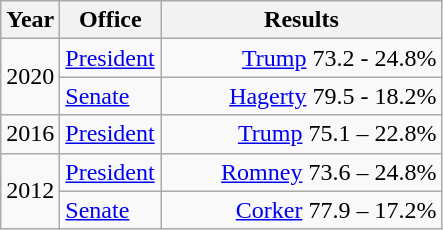<table class=wikitable>
<tr>
<th width="30">Year</th>
<th width="60">Office</th>
<th width="180">Results</th>
</tr>
<tr>
<td rowspan="2">2020</td>
<td><a href='#'>President</a></td>
<td align="right" ><a href='#'>Trump</a> 73.2 - 24.8%</td>
</tr>
<tr>
<td><a href='#'>Senate</a></td>
<td align="right" ><a href='#'>Hagerty</a> 79.5 - 18.2%</td>
</tr>
<tr>
<td>2016</td>
<td><a href='#'>President</a></td>
<td align="right" ><a href='#'>Trump</a> 75.1 – 22.8%</td>
</tr>
<tr>
<td rowspan="2">2012</td>
<td><a href='#'>President</a></td>
<td align="right" ><a href='#'>Romney</a> 73.6 – 24.8%</td>
</tr>
<tr>
<td><a href='#'>Senate</a></td>
<td align="right" ><a href='#'>Corker</a> 77.9 – 17.2%</td>
</tr>
</table>
